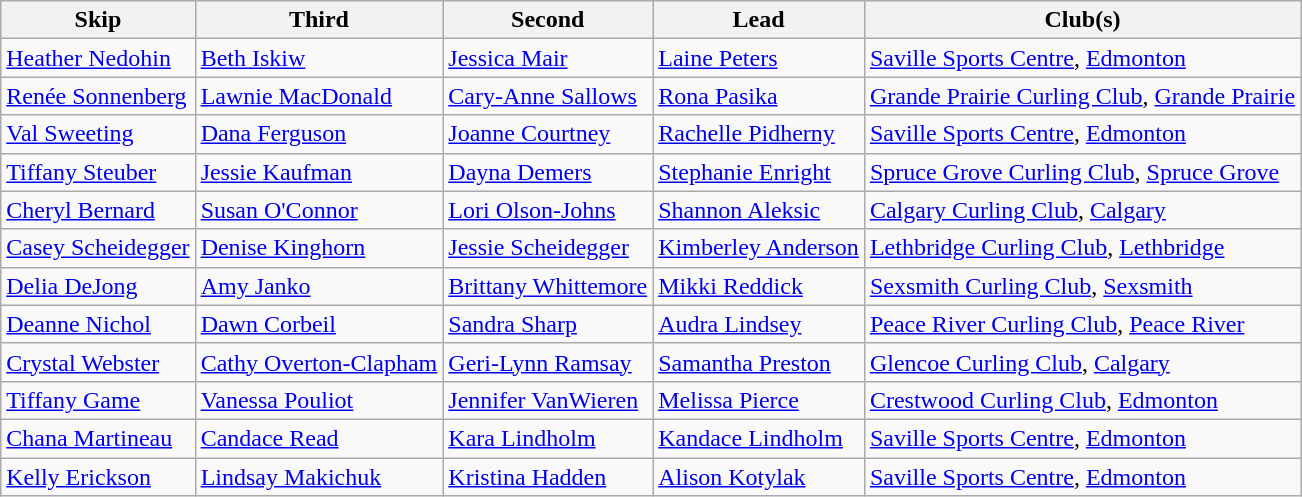<table class="wikitable" border="1">
<tr>
<th>Skip</th>
<th>Third</th>
<th>Second</th>
<th>Lead</th>
<th>Club(s)</th>
</tr>
<tr>
<td><a href='#'>Heather Nedohin</a></td>
<td><a href='#'>Beth Iskiw</a></td>
<td><a href='#'>Jessica Mair</a></td>
<td><a href='#'>Laine Peters</a></td>
<td><a href='#'>Saville Sports Centre</a>, <a href='#'>Edmonton</a></td>
</tr>
<tr>
<td><a href='#'>Renée Sonnenberg</a></td>
<td><a href='#'>Lawnie MacDonald</a></td>
<td><a href='#'>Cary-Anne Sallows</a></td>
<td><a href='#'>Rona Pasika</a></td>
<td><a href='#'>Grande Prairie Curling Club</a>, <a href='#'>Grande Prairie</a></td>
</tr>
<tr>
<td><a href='#'>Val Sweeting</a></td>
<td><a href='#'>Dana Ferguson</a></td>
<td><a href='#'>Joanne Courtney</a></td>
<td><a href='#'>Rachelle Pidherny</a></td>
<td><a href='#'>Saville Sports Centre</a>, <a href='#'>Edmonton</a></td>
</tr>
<tr>
<td><a href='#'>Tiffany Steuber</a></td>
<td><a href='#'>Jessie Kaufman</a></td>
<td><a href='#'>Dayna Demers</a></td>
<td><a href='#'>Stephanie Enright</a></td>
<td><a href='#'>Spruce Grove Curling Club</a>, <a href='#'>Spruce Grove</a></td>
</tr>
<tr>
<td><a href='#'>Cheryl Bernard</a></td>
<td><a href='#'>Susan O'Connor</a></td>
<td><a href='#'>Lori Olson-Johns</a></td>
<td><a href='#'>Shannon Aleksic</a></td>
<td><a href='#'>Calgary Curling Club</a>, <a href='#'>Calgary</a></td>
</tr>
<tr>
<td><a href='#'>Casey Scheidegger</a></td>
<td><a href='#'>Denise Kinghorn</a></td>
<td><a href='#'>Jessie Scheidegger</a></td>
<td><a href='#'>Kimberley Anderson</a></td>
<td><a href='#'>Lethbridge Curling Club</a>, <a href='#'>Lethbridge</a></td>
</tr>
<tr>
<td><a href='#'>Delia DeJong</a></td>
<td><a href='#'>Amy Janko</a></td>
<td><a href='#'>Brittany Whittemore</a></td>
<td><a href='#'>Mikki Reddick</a></td>
<td><a href='#'>Sexsmith Curling Club</a>, <a href='#'>Sexsmith</a></td>
</tr>
<tr>
<td><a href='#'>Deanne Nichol</a></td>
<td><a href='#'>Dawn Corbeil</a></td>
<td><a href='#'>Sandra Sharp</a></td>
<td><a href='#'>Audra Lindsey</a></td>
<td><a href='#'>Peace River Curling Club</a>, <a href='#'>Peace River</a></td>
</tr>
<tr>
<td><a href='#'>Crystal Webster</a></td>
<td><a href='#'>Cathy Overton-Clapham</a></td>
<td><a href='#'>Geri-Lynn Ramsay</a></td>
<td><a href='#'>Samantha Preston</a></td>
<td><a href='#'>Glencoe Curling Club</a>, <a href='#'>Calgary</a></td>
</tr>
<tr>
<td><a href='#'>Tiffany Game</a></td>
<td><a href='#'>Vanessa Pouliot</a></td>
<td><a href='#'>Jennifer VanWieren</a></td>
<td><a href='#'>Melissa Pierce</a></td>
<td><a href='#'>Crestwood Curling Club</a>, <a href='#'>Edmonton</a></td>
</tr>
<tr>
<td><a href='#'>Chana Martineau</a></td>
<td><a href='#'>Candace Read</a></td>
<td><a href='#'>Kara Lindholm</a></td>
<td><a href='#'>Kandace Lindholm</a></td>
<td><a href='#'>Saville Sports Centre</a>, <a href='#'>Edmonton</a></td>
</tr>
<tr>
<td><a href='#'>Kelly Erickson</a></td>
<td><a href='#'>Lindsay Makichuk</a></td>
<td><a href='#'>Kristina Hadden</a></td>
<td><a href='#'>Alison Kotylak</a></td>
<td><a href='#'>Saville Sports Centre</a>, <a href='#'>Edmonton</a></td>
</tr>
</table>
